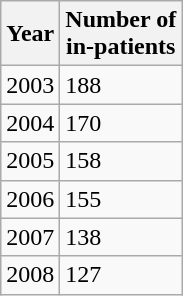<table class="wikitable">
<tr>
<th scope="col">Year</th>
<th scope="col">Number of<br>in-patients</th>
</tr>
<tr>
<td>2003</td>
<td>188</td>
</tr>
<tr>
<td>2004</td>
<td>170</td>
</tr>
<tr>
<td>2005</td>
<td>158</td>
</tr>
<tr>
<td>2006</td>
<td>155</td>
</tr>
<tr>
<td>2007</td>
<td>138</td>
</tr>
<tr>
<td>2008</td>
<td>127</td>
</tr>
</table>
